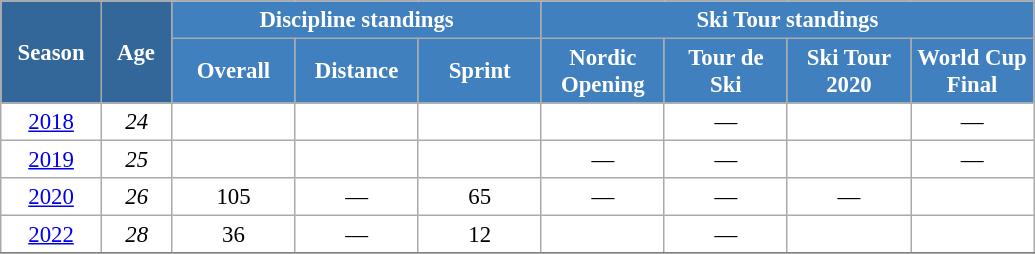<table class="wikitable" style="font-size:95%; text-align:center; border:grey solid 1px; border-collapse:collapse; background:#ffffff;">
<tr>
<th style="background-color:#369; color:white; width:60px;" rowspan="2"> Season </th>
<th style="background-color:#369; color:white; width:40px;" rowspan="2"> Age </th>
<th style="background-color:#4180be; color:white;" colspan="3">Discipline standings</th>
<th style="background-color:#4180be; color:white;" colspan="4">Ski Tour standings</th>
</tr>
<tr>
<th style="background-color:#4180be; color:white; width:75px;">Overall</th>
<th style="background-color:#4180be; color:white; width:75px;">Distance</th>
<th style="background-color:#4180be; color:white; width:75px;">Sprint</th>
<th style="background-color:#4180be; color:white; width:75px;">Nordic<br>Opening</th>
<th style="background-color:#4180be; color:white; width:75px;">Tour de<br>Ski</th>
<th style="background-color:#4180be; color:white; width:75px;">Ski Tour<br>2020</th>
<th style="background-color:#4180be; color:white; width:75px;">World Cup<br>Final</th>
</tr>
<tr>
<td><a href='#'>2018</a></td>
<td><em>24</em></td>
<td></td>
<td></td>
<td></td>
<td></td>
<td>—</td>
<td></td>
<td>—</td>
</tr>
<tr>
<td><a href='#'>2019</a></td>
<td><em>25</em></td>
<td></td>
<td></td>
<td></td>
<td>—</td>
<td>—</td>
<td></td>
<td>—</td>
</tr>
<tr>
<td><a href='#'>2020</a></td>
<td><em>26</em></td>
<td>105</td>
<td>—</td>
<td>65</td>
<td>—</td>
<td>—</td>
<td>—</td>
<td></td>
</tr>
<tr>
<td><a href='#'>2022</a></td>
<td><em>28</em></td>
<td>36</td>
<td>—</td>
<td>12</td>
<td></td>
<td>—</td>
<td></td>
<td></td>
</tr>
<tr>
</tr>
</table>
